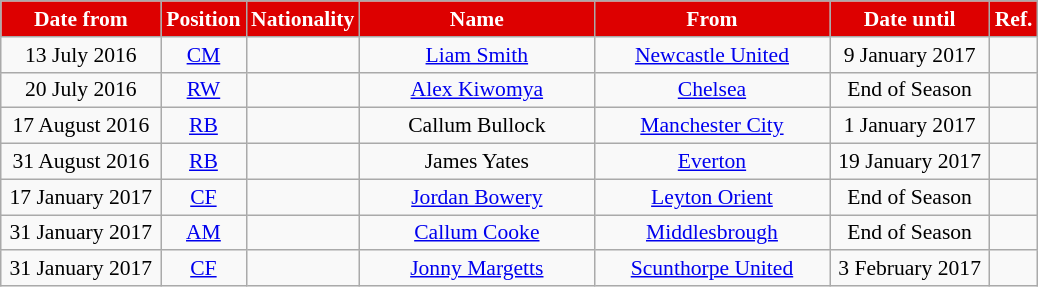<table class="wikitable"  style="text-align:center; font-size:90%; ">
<tr>
<th style="background:#DD0000; color:#FFFFFF; width:100px;">Date from</th>
<th style="background:#DD0000; color:#FFFFFF; width:50px;">Position</th>
<th style="background:#DD0000; color:#FFFFFF; width:50px;">Nationality</th>
<th style="background:#DD0000; color:#FFFFFF; width:150px;">Name</th>
<th style="background:#DD0000; color:#FFFFFF; width:150px;">From</th>
<th style="background:#DD0000; color:#FFFFFF; width:100px;">Date until</th>
<th style="background:#DD0000; color:#FFFFFF; width:25px;">Ref.</th>
</tr>
<tr>
<td>13 July 2016</td>
<td><a href='#'>CM</a></td>
<td></td>
<td><a href='#'>Liam Smith</a></td>
<td><a href='#'>Newcastle United</a></td>
<td>9 January 2017</td>
<td></td>
</tr>
<tr>
<td>20 July 2016</td>
<td><a href='#'>RW</a></td>
<td></td>
<td><a href='#'>Alex Kiwomya</a></td>
<td><a href='#'>Chelsea</a></td>
<td>End of Season</td>
<td></td>
</tr>
<tr>
<td>17 August 2016</td>
<td><a href='#'>RB</a></td>
<td></td>
<td>Callum Bullock</td>
<td><a href='#'>Manchester City</a></td>
<td>1 January 2017</td>
<td></td>
</tr>
<tr>
<td>31 August 2016</td>
<td><a href='#'>RB</a></td>
<td></td>
<td>James Yates</td>
<td><a href='#'>Everton</a></td>
<td>19 January 2017</td>
<td></td>
</tr>
<tr>
<td>17 January 2017</td>
<td><a href='#'>CF</a></td>
<td></td>
<td><a href='#'>Jordan Bowery</a></td>
<td><a href='#'>Leyton Orient</a></td>
<td>End of Season</td>
<td></td>
</tr>
<tr>
<td>31 January 2017</td>
<td><a href='#'>AM</a></td>
<td></td>
<td><a href='#'>Callum Cooke</a></td>
<td><a href='#'>Middlesbrough</a></td>
<td>End of Season</td>
<td></td>
</tr>
<tr>
<td>31 January 2017</td>
<td><a href='#'>CF</a></td>
<td></td>
<td><a href='#'>Jonny Margetts</a></td>
<td><a href='#'>Scunthorpe United</a></td>
<td>3 February 2017</td>
<td></td>
</tr>
</table>
